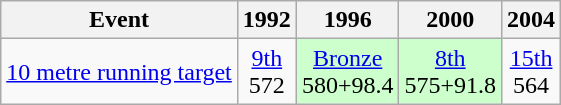<table class="wikitable" style="text-align: center">
<tr>
<th>Event</th>
<th>1992</th>
<th>1996</th>
<th>2000</th>
<th>2004</th>
</tr>
<tr>
<td align=left><a href='#'>10 metre running target</a></td>
<td><a href='#'>9th</a><br>572</td>
<td style="background: #ccffcc"> <a href='#'>Bronze</a><br>580+98.4</td>
<td style="background: #ccffcc"><a href='#'>8th</a><br>575+91.8</td>
<td><a href='#'>15th</a><br>564</td>
</tr>
</table>
